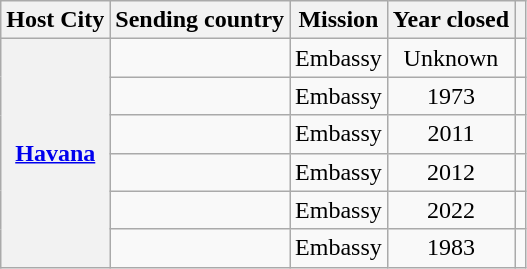<table class="wikitable plainrowheaders">
<tr>
<th scope="col">Host City</th>
<th scope="col">Sending country</th>
<th scope="col">Mission</th>
<th scope="col">Year closed</th>
<th scope="col"></th>
</tr>
<tr>
<th rowspan="6"><a href='#'>Havana</a></th>
<td></td>
<td style="text-align:center;">Embassy</td>
<td style="text-align:center;">Unknown</td>
<td style="text-align:center;"></td>
</tr>
<tr>
<td></td>
<td style="text-align:center;">Embassy</td>
<td style="text-align:center;">1973</td>
<td style="text-align:center;"></td>
</tr>
<tr>
<td></td>
<td style="text-align:center;">Embassy</td>
<td style="text-align:center;">2011</td>
<td style="text-align:center;"></td>
</tr>
<tr>
<td></td>
<td style="text-align:center;">Embassy</td>
<td style="text-align:center;">2012</td>
<td style="text-align:center;"></td>
</tr>
<tr>
<td></td>
<td style="text-align:center;">Embassy</td>
<td style="text-align:center;">2022</td>
<td style="text-align:center;"></td>
</tr>
<tr>
<td></td>
<td style="text-align:center;">Embassy</td>
<td style="text-align:center;">1983</td>
<td style="text-align:center;"></td>
</tr>
</table>
